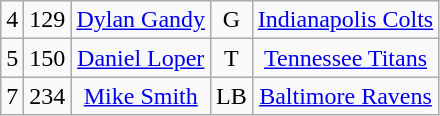<table class="wikitable" style="text-align:center">
<tr>
<td>4</td>
<td>129</td>
<td><a href='#'>Dylan Gandy</a></td>
<td>G</td>
<td><a href='#'>Indianapolis Colts</a></td>
</tr>
<tr>
<td>5</td>
<td>150</td>
<td><a href='#'>Daniel Loper</a></td>
<td>T</td>
<td><a href='#'>Tennessee Titans</a></td>
</tr>
<tr>
<td>7</td>
<td>234</td>
<td><a href='#'>Mike Smith</a></td>
<td>LB</td>
<td><a href='#'>Baltimore Ravens</a></td>
</tr>
</table>
